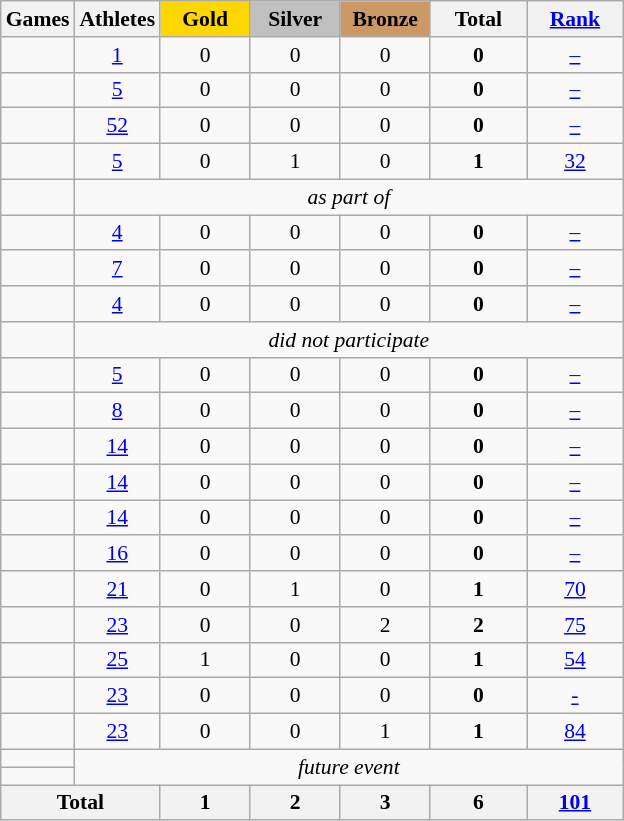<table class="wikitable" style="text-align:center; font-size:90%;">
<tr>
<th>Games</th>
<th>Athletes</th>
<td style="background:gold; width:3.7em; font-weight:bold;">Gold</td>
<td style="background:silver; width:3.7em; font-weight:bold;">Silver</td>
<td style="background:#cc9966; width:3.7em; font-weight:bold;">Bronze</td>
<th style="width:4em; font-weight:bold;">Total</th>
<th style="width:4em; font-weight:bold;"><a href='#'>Rank</a></th>
</tr>
<tr>
<td align=left></td>
<td><a href='#'>1</a></td>
<td>0</td>
<td>0</td>
<td>0</td>
<td><strong>0</strong></td>
<td><a href='#'>–</a></td>
</tr>
<tr>
<td align=left></td>
<td><a href='#'>5</a></td>
<td>0</td>
<td>0</td>
<td>0</td>
<td><strong>0</strong></td>
<td><a href='#'>–</a></td>
</tr>
<tr>
<td align=left></td>
<td><a href='#'>52</a></td>
<td>0</td>
<td>0</td>
<td>0</td>
<td><strong>0</strong></td>
<td><a href='#'>–</a></td>
</tr>
<tr>
<td align=left></td>
<td><a href='#'>5</a></td>
<td>0</td>
<td>1</td>
<td>0</td>
<td><strong>1</strong></td>
<td><a href='#'>32</a></td>
</tr>
<tr>
<td align=left></td>
<td colspan=6><em>as part of </em></td>
</tr>
<tr>
<td align=left></td>
<td><a href='#'>4</a></td>
<td>0</td>
<td>0</td>
<td>0</td>
<td><strong>0</strong></td>
<td><a href='#'>–</a></td>
</tr>
<tr>
<td align=left></td>
<td><a href='#'>7</a></td>
<td>0</td>
<td>0</td>
<td>0</td>
<td><strong>0</strong></td>
<td><a href='#'>–</a></td>
</tr>
<tr>
<td align=left></td>
<td><a href='#'>4</a></td>
<td>0</td>
<td>0</td>
<td>0</td>
<td><strong>0</strong></td>
<td><a href='#'>–</a></td>
</tr>
<tr>
<td align=left></td>
<td colspan=6><em>did not participate</em></td>
</tr>
<tr>
<td align=left></td>
<td><a href='#'>5</a></td>
<td>0</td>
<td>0</td>
<td>0</td>
<td><strong>0</strong></td>
<td><a href='#'>–</a></td>
</tr>
<tr>
<td align=left></td>
<td><a href='#'>8</a></td>
<td>0</td>
<td>0</td>
<td>0</td>
<td><strong>0</strong></td>
<td><a href='#'>–</a></td>
</tr>
<tr>
<td align=left></td>
<td><a href='#'>14</a></td>
<td>0</td>
<td>0</td>
<td>0</td>
<td><strong>0</strong></td>
<td><a href='#'>–</a></td>
</tr>
<tr>
<td align=left></td>
<td><a href='#'>14</a></td>
<td>0</td>
<td>0</td>
<td>0</td>
<td><strong>0</strong></td>
<td><a href='#'>–</a></td>
</tr>
<tr>
<td align=left></td>
<td><a href='#'>14</a></td>
<td>0</td>
<td>0</td>
<td>0</td>
<td><strong>0</strong></td>
<td><a href='#'>–</a></td>
</tr>
<tr>
<td align=left></td>
<td><a href='#'>16</a></td>
<td>0</td>
<td>0</td>
<td>0</td>
<td><strong>0</strong></td>
<td><a href='#'>–</a></td>
</tr>
<tr>
<td align=left></td>
<td><a href='#'>21</a></td>
<td>0</td>
<td>1</td>
<td>0</td>
<td><strong>1</strong></td>
<td><a href='#'>70</a></td>
</tr>
<tr>
<td align=left></td>
<td><a href='#'>23</a></td>
<td>0</td>
<td>0</td>
<td>2</td>
<td><strong>2</strong></td>
<td><a href='#'>75</a></td>
</tr>
<tr>
<td align=left></td>
<td><a href='#'>25</a></td>
<td>1</td>
<td>0</td>
<td>0</td>
<td><strong>1</strong></td>
<td><a href='#'>54</a></td>
</tr>
<tr>
<td align=left></td>
<td><a href='#'>23</a></td>
<td>0</td>
<td>0</td>
<td>0</td>
<td><strong>0</strong></td>
<td><a href='#'>-</a></td>
</tr>
<tr>
<td align=left></td>
<td><a href='#'>23</a></td>
<td>0</td>
<td>0</td>
<td>1</td>
<td><strong>1</strong></td>
<td><a href='#'>84</a></td>
</tr>
<tr>
<td align=left></td>
<td colspan=6; rowspan=2><em>future event</em></td>
</tr>
<tr>
<td align=left></td>
</tr>
<tr>
<th colspan=2>Total</th>
<th>1</th>
<th>2</th>
<th>3</th>
<th>6</th>
<th><a href='#'>101</a></th>
</tr>
</table>
